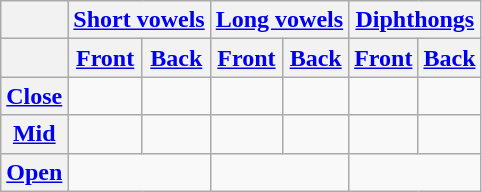<table class="wikitable" style="text-align:center">
<tr>
<th></th>
<th colspan="2"><a href='#'>Short vowels</a></th>
<th colspan="2"><a href='#'>Long vowels</a></th>
<th colspan="2"><a href='#'>Diphthongs</a></th>
</tr>
<tr>
<th></th>
<th><a href='#'>Front</a></th>
<th><a href='#'>Back</a></th>
<th><a href='#'>Front</a></th>
<th><a href='#'>Back</a></th>
<th><a href='#'>Front</a></th>
<th><a href='#'>Back</a></th>
</tr>
<tr>
<th><a href='#'>Close</a></th>
<td></td>
<td></td>
<td></td>
<td></td>
<td></td>
<td></td>
</tr>
<tr>
<th><a href='#'>Mid</a></th>
<td></td>
<td></td>
<td></td>
<td></td>
<td></td>
<td></td>
</tr>
<tr>
<th><a href='#'>Open</a></th>
<td colspan="2"></td>
<td colspan="2"></td>
<td colspan="2"></td>
</tr>
</table>
